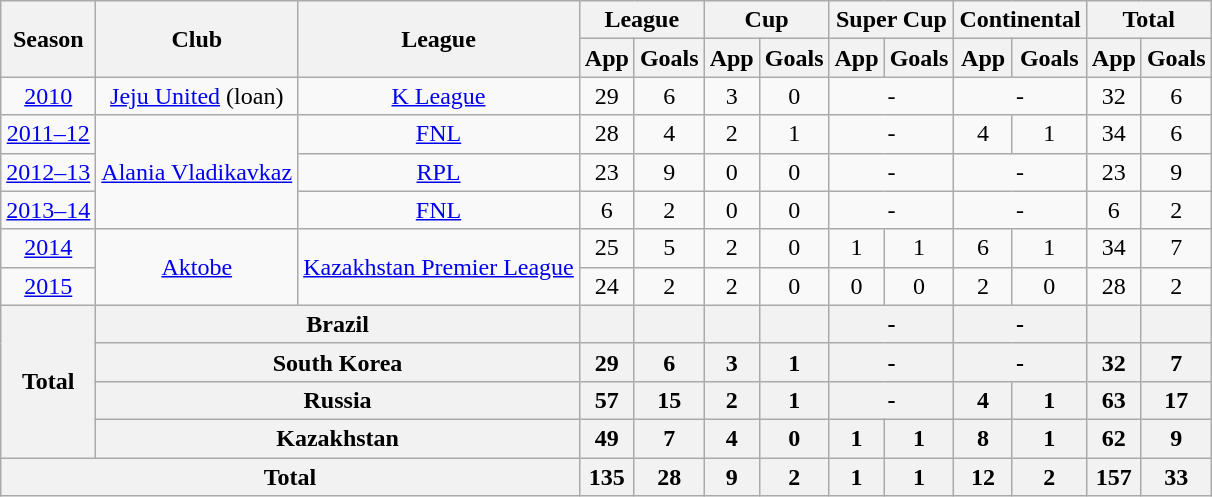<table class="wikitable">
<tr>
<th rowspan=2>Season</th>
<th ! rowspan=2>Club</th>
<th ! rowspan=2>League</th>
<th ! colspan=2>League</th>
<th ! colspan=2>Cup</th>
<th ! colspan=2>Super Cup</th>
<th ! colspan=2>Continental</th>
<th colspan=3>Total</th>
</tr>
<tr>
<th>App</th>
<th>Goals</th>
<th>App</th>
<th>Goals</th>
<th>App</th>
<th>Goals</th>
<th>App</th>
<th>Goals</th>
<th>App</th>
<th>Goals</th>
</tr>
<tr align=center>
<td><a href='#'>2010</a></td>
<td><a href='#'>Jeju United</a> (loan)</td>
<td><a href='#'>K League</a></td>
<td>29</td>
<td>6</td>
<td>3</td>
<td>0</td>
<td colspan="2">-</td>
<td colspan="2">-</td>
<td>32</td>
<td>6</td>
</tr>
<tr align=center>
<td><a href='#'>2011–12</a></td>
<td rowspan="3"><a href='#'>Alania Vladikavkaz</a></td>
<td><a href='#'>FNL</a></td>
<td>28</td>
<td>4</td>
<td>2</td>
<td>1</td>
<td colspan="2">-</td>
<td>4</td>
<td>1</td>
<td>34</td>
<td>6</td>
</tr>
<tr align=center>
<td><a href='#'>2012–13</a></td>
<td><a href='#'>RPL</a></td>
<td>23</td>
<td>9</td>
<td>0</td>
<td>0</td>
<td colspan="2">-</td>
<td colspan="2">-</td>
<td>23</td>
<td>9</td>
</tr>
<tr align=center>
<td><a href='#'>2013–14</a></td>
<td><a href='#'>FNL</a></td>
<td>6</td>
<td>2</td>
<td>0</td>
<td>0</td>
<td colspan="2">-</td>
<td colspan="2">-</td>
<td>6</td>
<td>2</td>
</tr>
<tr align=center>
<td><a href='#'>2014</a></td>
<td rowspan="2"><a href='#'>Aktobe</a></td>
<td rowspan="2"><a href='#'>Kazakhstan Premier League</a></td>
<td>25</td>
<td>5</td>
<td>2</td>
<td>0</td>
<td>1</td>
<td>1</td>
<td>6</td>
<td>1</td>
<td>34</td>
<td>7</td>
</tr>
<tr align=center>
<td><a href='#'>2015</a></td>
<td>24</td>
<td>2</td>
<td>2</td>
<td>0</td>
<td>0</td>
<td>0</td>
<td>2</td>
<td>0</td>
<td>28</td>
<td>2</td>
</tr>
<tr>
<th rowspan=4>Total</th>
<th colspan=2>Brazil</th>
<th></th>
<th></th>
<th></th>
<th></th>
<th colspan="2">-</th>
<th colspan="2">-</th>
<th></th>
<th></th>
</tr>
<tr>
<th colspan=2>South Korea</th>
<th>29</th>
<th>6</th>
<th>3</th>
<th>1</th>
<th colspan="2">-</th>
<th colspan="2">-</th>
<th>32</th>
<th>7</th>
</tr>
<tr>
<th colspan=2>Russia</th>
<th>57</th>
<th>15</th>
<th>2</th>
<th>1</th>
<th colspan="2">-</th>
<th>4</th>
<th>1</th>
<th>63</th>
<th>17</th>
</tr>
<tr>
<th colspan=2>Kazakhstan</th>
<th>49</th>
<th>7</th>
<th>4</th>
<th>0</th>
<th>1</th>
<th>1</th>
<th>8</th>
<th>1</th>
<th>62</th>
<th>9</th>
</tr>
<tr align=center>
<th colspan="3">Total</th>
<th>135</th>
<th>28</th>
<th>9</th>
<th>2</th>
<th>1</th>
<th>1</th>
<th>12</th>
<th>2</th>
<th>157</th>
<th>33</th>
</tr>
</table>
